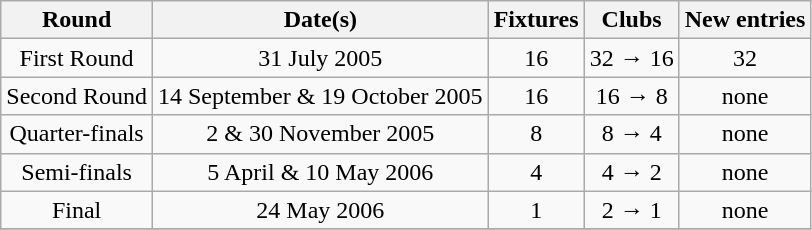<table class="wikitable" style="text-align:center">
<tr>
<th>Round</th>
<th>Date(s)</th>
<th>Fixtures</th>
<th>Clubs</th>
<th>New entries</th>
</tr>
<tr>
<td>First Round</td>
<td>31 July 2005</td>
<td>16</td>
<td>32 → 16</td>
<td>32</td>
</tr>
<tr>
<td>Second Round</td>
<td>14 September & 19 October 2005</td>
<td>16</td>
<td>16 → 8</td>
<td>none</td>
</tr>
<tr>
<td>Quarter-finals</td>
<td>2 & 30 November 2005</td>
<td>8</td>
<td>8 → 4</td>
<td>none</td>
</tr>
<tr>
<td>Semi-finals</td>
<td>5 April & 10 May 2006</td>
<td>4</td>
<td>4 → 2</td>
<td>none</td>
</tr>
<tr>
<td>Final</td>
<td>24 May 2006</td>
<td>1</td>
<td>2 → 1</td>
<td>none</td>
</tr>
<tr>
</tr>
</table>
